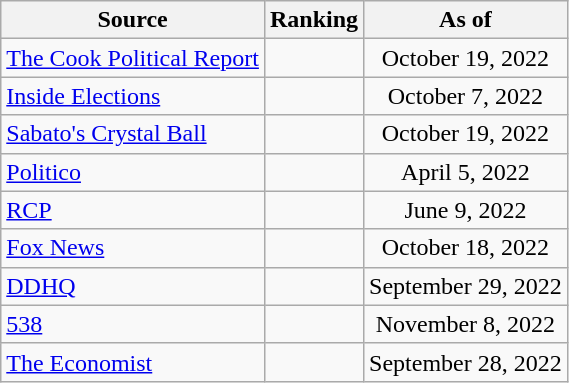<table class="wikitable" style="text-align:center">
<tr>
<th>Source</th>
<th>Ranking</th>
<th>As of</th>
</tr>
<tr>
<td align=left><a href='#'>The Cook Political Report</a></td>
<td></td>
<td>October 19, 2022</td>
</tr>
<tr>
<td align=left><a href='#'>Inside Elections</a></td>
<td></td>
<td>October 7, 2022</td>
</tr>
<tr>
<td align=left><a href='#'>Sabato's Crystal Ball</a></td>
<td></td>
<td>October 19, 2022</td>
</tr>
<tr>
<td align="left"><a href='#'>Politico</a></td>
<td></td>
<td>April 5, 2022</td>
</tr>
<tr>
<td align="left"><a href='#'>RCP</a></td>
<td></td>
<td>June 9, 2022</td>
</tr>
<tr>
<td align=left><a href='#'>Fox News</a></td>
<td></td>
<td>October 18, 2022</td>
</tr>
<tr>
<td align="left"><a href='#'>DDHQ</a></td>
<td></td>
<td>September 29, 2022</td>
</tr>
<tr>
<td align="left"><a href='#'>538</a></td>
<td></td>
<td>November 8, 2022</td>
</tr>
<tr>
<td align="left"><a href='#'>The Economist</a></td>
<td></td>
<td>September 28, 2022</td>
</tr>
</table>
